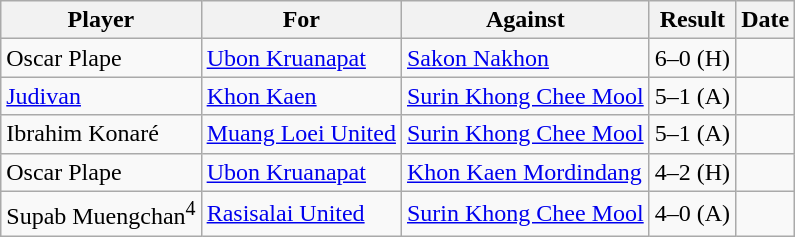<table class="wikitable">
<tr>
<th>Player</th>
<th>For</th>
<th>Against</th>
<th>Result</th>
<th>Date</th>
</tr>
<tr>
<td> Oscar Plape</td>
<td><a href='#'>Ubon Kruanapat</a></td>
<td><a href='#'>Sakon Nakhon</a></td>
<td>6–0 (H)</td>
<td></td>
</tr>
<tr>
<td> <a href='#'>Judivan</a></td>
<td><a href='#'>Khon Kaen</a></td>
<td><a href='#'>Surin Khong Chee Mool</a></td>
<td>5–1 (A)</td>
<td></td>
</tr>
<tr>
<td> Ibrahim Konaré</td>
<td><a href='#'>Muang Loei United</a></td>
<td><a href='#'>Surin Khong Chee Mool</a></td>
<td>5–1 (A)</td>
<td></td>
</tr>
<tr>
<td> Oscar Plape</td>
<td><a href='#'>Ubon Kruanapat</a></td>
<td><a href='#'>Khon Kaen Mordindang</a></td>
<td>4–2 (H)</td>
<td></td>
</tr>
<tr>
<td> Supab Muengchan<sup>4</sup></td>
<td><a href='#'>Rasisalai United</a></td>
<td><a href='#'>Surin Khong Chee Mool</a></td>
<td>4–0 (A)</td>
<td></td>
</tr>
</table>
